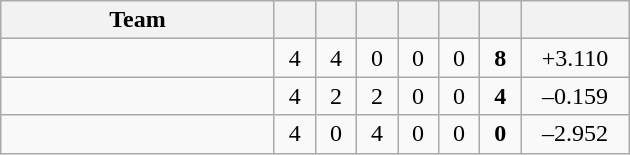<table class="wikitable" style="text-align:center">
<tr>
<th style="width:175px;">Team</th>
<th style="width:20px;"></th>
<th style="width:20px;"></th>
<th style="width:20px;"></th>
<th style="width:20px;"></th>
<th style="width:20px;"></th>
<th style="width:20px;"></th>
<th style="width:65px;"></th>
</tr>
<tr>
<td style="text-align:left"></td>
<td>4</td>
<td>4</td>
<td>0</td>
<td>0</td>
<td>0</td>
<td><strong>8</strong></td>
<td>+3.110</td>
</tr>
<tr>
<td style="text-align:left"></td>
<td>4</td>
<td>2</td>
<td>2</td>
<td>0</td>
<td>0</td>
<td><strong>4</strong></td>
<td>–0.159</td>
</tr>
<tr>
<td style="text-align:left"></td>
<td>4</td>
<td>0</td>
<td>4</td>
<td>0</td>
<td>0</td>
<td><strong>0</strong></td>
<td>–2.952</td>
</tr>
</table>
